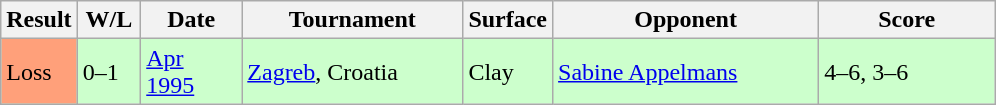<table class="sortable wikitable">
<tr>
<th style="width:40px">Result</th>
<th style="width:35px" class="unsortable">W/L</th>
<th style="width:60px">Date</th>
<th style="width:140px">Tournament</th>
<th style="width:50px">Surface</th>
<th style="width:170px">Opponent</th>
<th style="width:110px" class="unsortable">Score</th>
</tr>
<tr bgcolor="CCFFCC">
<td style="background:#ffa07a;">Loss</td>
<td>0–1</td>
<td><a href='#'>Apr 1995</a></td>
<td><a href='#'>Zagreb</a>, Croatia</td>
<td>Clay</td>
<td> <a href='#'>Sabine Appelmans</a></td>
<td>4–6, 3–6</td>
</tr>
</table>
